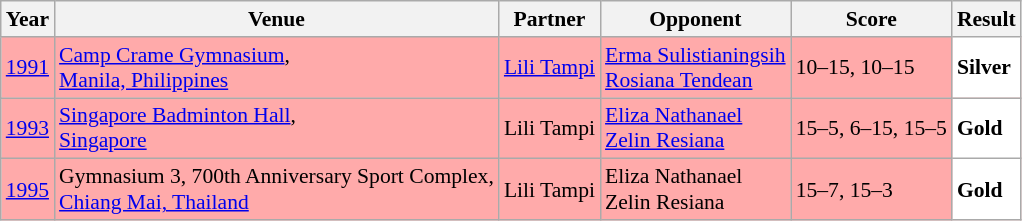<table class="sortable wikitable" style="font-size: 90%;">
<tr>
<th>Year</th>
<th>Venue</th>
<th>Partner</th>
<th>Opponent</th>
<th>Score</th>
<th>Result</th>
</tr>
<tr style="background:#FFAAAA">
<td align="center"><a href='#'>1991</a></td>
<td align="left"><a href='#'>Camp Crame Gymnasium</a>,<br><a href='#'>Manila, Philippines</a></td>
<td align="left"> <a href='#'>Lili Tampi</a></td>
<td align="left"> <a href='#'>Erma Sulistianingsih</a> <br>  <a href='#'>Rosiana Tendean</a></td>
<td align="left">10–15, 10–15</td>
<td style="text-align:left; background:white"> <strong>Silver</strong></td>
</tr>
<tr style="background:#FFAAAA">
<td align="center"><a href='#'>1993</a></td>
<td align="left"><a href='#'>Singapore Badminton Hall</a>,<br><a href='#'>Singapore</a></td>
<td align="left"> Lili Tampi</td>
<td align="left"> <a href='#'>Eliza Nathanael</a> <br>  <a href='#'>Zelin Resiana</a></td>
<td align="left">15–5, 6–15, 15–5</td>
<td style="text-align:left; background:white"> <strong>Gold</strong></td>
</tr>
<tr style="background:#FFAAAA">
<td align="center"><a href='#'>1995</a></td>
<td align="left">Gymnasium 3, 700th Anniversary Sport Complex,<br><a href='#'>Chiang Mai, Thailand</a></td>
<td align="left"> Lili Tampi</td>
<td align="left"> Eliza Nathanael <br>  Zelin Resiana</td>
<td align="left">15–7, 15–3</td>
<td style="text-align:left; background:white"> <strong>Gold</strong></td>
</tr>
</table>
